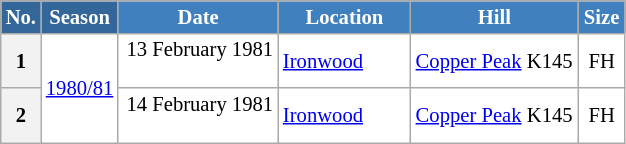<table class="wikitable sortable" style="font-size:86%; line-height:15px; text-align:left; border:grey solid 1px; border-collapse:collapse; background:#ffffff;">
<tr style="background:#efefef;">
<th style="background-color:#369; color:white; width:10px;">No.</th>
<th style="background-color:#369; color:white;  width:30px;">Season</th>
<th style="background-color:#4180be; color:white; width:100px;">Date</th>
<th style="background-color:#4180be; color:white; width:82px;">Location</th>
<th style="background-color:#4180be; color:white; width:105px;">Hill</th>
<th style="background-color:#4180be; color:white; width:25px;">Size</th>
</tr>
<tr>
<th scope=row style="text-align:center;">1</th>
<td align=center rowspan=2><a href='#'>1980/81</a></td>
<td align=right>13 February 1981  </td>
<td> <a href='#'>Ironwood</a></td>
<td><a href='#'>Copper Peak</a> K145</td>
<td align=center>FH</td>
</tr>
<tr>
<th scope=row style="text-align:center;">2</th>
<td align=right>14 February 1981  </td>
<td> <a href='#'>Ironwood</a></td>
<td><a href='#'>Copper Peak</a> K145</td>
<td align=center>FH</td>
</tr>
</table>
